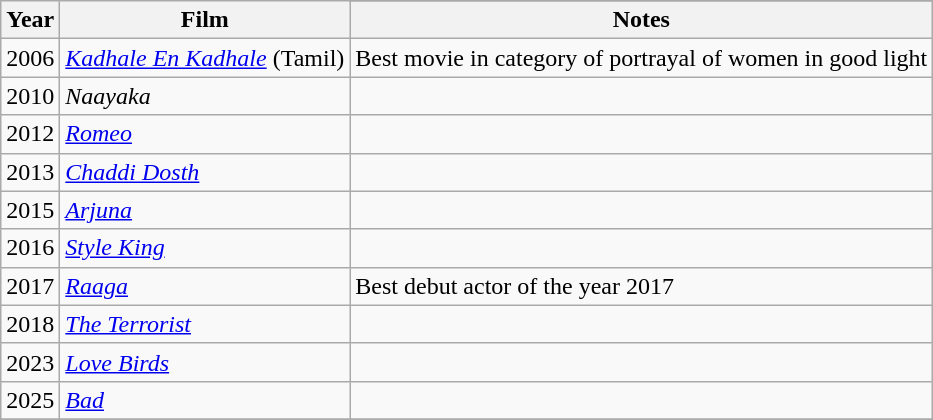<table class="wikitable sortable">
<tr>
<th rowspan="2">Year</th>
<th rowspan="2">Film</th>
</tr>
<tr>
<th>Notes</th>
</tr>
<tr style="text-align:left;">
<td>2006</td>
<td style="text-align:left;"><em><a href='#'>Kadhale En Kadhale</a></em> (Tamil)</td>
<td>Best movie in category of portrayal of women in good light</td>
</tr>
<tr style="text-align:left;">
<td>2010</td>
<td style="text-align:left;"><em>Naayaka</em></td>
<td></td>
</tr>
<tr style="text-align:left;">
<td>2012</td>
<td style="text-align:left;"><em><a href='#'>Romeo</a></em></td>
<td></td>
</tr>
<tr style="text-align:left;">
<td>2013</td>
<td style="text-align:left;"><em><a href='#'>Chaddi Dosth</a></em></td>
<td></td>
</tr>
<tr style="text-align:left;">
<td>2015</td>
<td style="text-align:left;"><em><a href='#'>Arjuna</a></em></td>
<td></td>
</tr>
<tr style="text-align:left;">
<td>2016</td>
<td style="text-align:left;"><em><a href='#'>Style King</a></em></td>
<td></td>
</tr>
<tr style="text-align:left;">
<td>2017</td>
<td style="text-align:left;"><em><a href='#'>Raaga</a></em></td>
<td>Best debut actor of the year 2017</td>
</tr>
<tr style="text-align:left;">
<td>2018</td>
<td style="text-align:left"><em><a href='#'>The Terrorist</a></em></td>
<td></td>
</tr>
<tr>
<td>2023</td>
<td><em><a href='#'>Love Birds</a></em></td>
<td></td>
</tr>
<tr>
<td>2025</td>
<td><em><a href='#'>Bad</a></em></td>
<td></td>
</tr>
<tr>
</tr>
</table>
